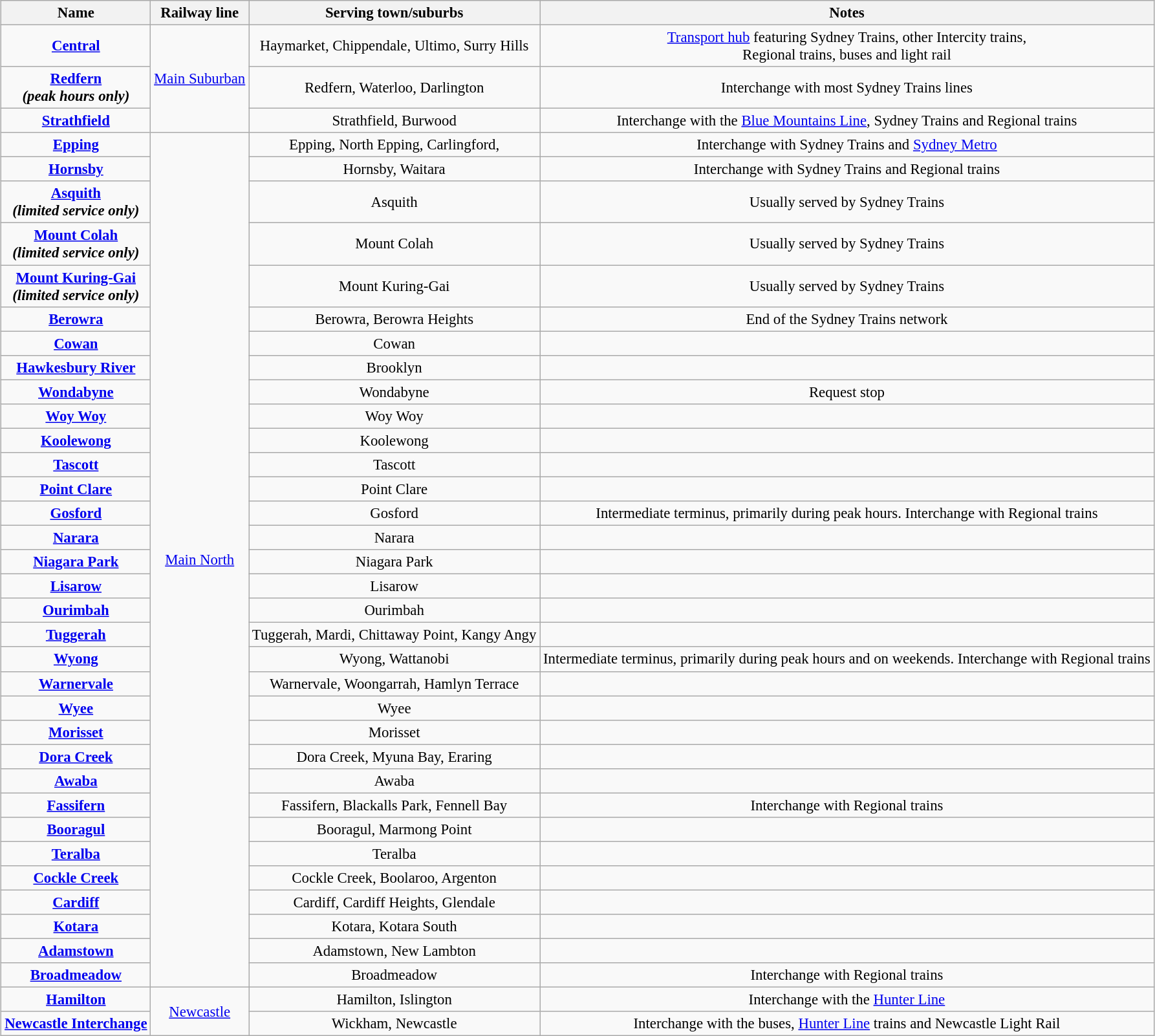<table class="wikitable" style="font-size:95%; text-align:center; margin-left: auto; margin-right: auto;">
<tr>
<th>Name</th>
<th>Railway line</th>
<th>Serving town/suburbs</th>
<th>Notes</th>
</tr>
<tr>
<td><strong><a href='#'>Central</a></strong></td>
<td rowspan="3"><a href='#'>Main Suburban</a></td>
<td>Haymarket, Chippendale, Ultimo, Surry Hills</td>
<td><a href='#'>Transport hub</a> featuring Sydney Trains, other Intercity trains, <br>Regional trains, buses and light rail</td>
</tr>
<tr>
<td><strong><a href='#'>Redfern</a></strong><br><span><strong><em>(peak hours only)</em></strong></span></td>
<td>Redfern, Waterloo, Darlington</td>
<td>Interchange with most Sydney Trains lines</td>
</tr>
<tr>
<td><strong><a href='#'>Strathfield</a></strong></td>
<td>Strathfield, Burwood</td>
<td>Interchange with the <a href='#'>Blue Mountains Line</a>, Sydney Trains and Regional trains</td>
</tr>
<tr>
<td><strong><a href='#'>Epping</a></strong></td>
<td rowspan="33"><a href='#'>Main North</a></td>
<td>Epping, North Epping, Carlingford,</td>
<td>Interchange with Sydney Trains and <a href='#'>Sydney Metro</a></td>
</tr>
<tr>
<td><strong><a href='#'>Hornsby</a></strong></td>
<td>Hornsby, Waitara</td>
<td>Interchange with Sydney Trains and Regional trains</td>
</tr>
<tr>
<td><strong><a href='#'>Asquith</a></strong><br><span><strong><em>(limited service only)</em></strong></span></td>
<td>Asquith</td>
<td>Usually served by Sydney Trains</td>
</tr>
<tr>
<td><strong><a href='#'>Mount Colah</a></strong><br><span><strong><em>(limited service only)</em></strong></span></td>
<td>Mount Colah</td>
<td>Usually served by Sydney Trains</td>
</tr>
<tr>
<td><strong><a href='#'>Mount Kuring-Gai</a></strong><br><span><strong><em>(limited service only)</em></strong></span></td>
<td>Mount Kuring-Gai</td>
<td>Usually served by Sydney Trains</td>
</tr>
<tr>
<td><strong><a href='#'>Berowra</a></strong></td>
<td>Berowra, Berowra Heights</td>
<td>End of the Sydney Trains network</td>
</tr>
<tr>
<td><strong><a href='#'>Cowan</a></strong></td>
<td>Cowan</td>
<td></td>
</tr>
<tr>
<td><strong><a href='#'>Hawkesbury River</a></strong></td>
<td>Brooklyn</td>
<td></td>
</tr>
<tr>
<td><strong><a href='#'>Wondabyne</a></strong></td>
<td>Wondabyne</td>
<td>Request stop</td>
</tr>
<tr>
<td><strong><a href='#'>Woy Woy</a></strong></td>
<td>Woy Woy</td>
<td></td>
</tr>
<tr>
<td><strong><a href='#'>Koolewong</a></strong></td>
<td>Koolewong</td>
<td></td>
</tr>
<tr>
<td><strong><a href='#'>Tascott</a></strong></td>
<td>Tascott</td>
<td></td>
</tr>
<tr>
<td><strong><a href='#'>Point Clare</a></strong></td>
<td>Point Clare</td>
<td></td>
</tr>
<tr>
<td><strong><a href='#'>Gosford</a></strong></td>
<td>Gosford</td>
<td>Intermediate terminus, primarily during peak hours. Interchange with Regional trains</td>
</tr>
<tr>
<td><strong><a href='#'>Narara</a></strong></td>
<td>Narara</td>
<td></td>
</tr>
<tr>
<td><strong><a href='#'>Niagara Park</a></strong></td>
<td>Niagara Park</td>
<td></td>
</tr>
<tr>
<td><strong><a href='#'>Lisarow</a></strong></td>
<td>Lisarow</td>
<td></td>
</tr>
<tr>
<td><strong><a href='#'>Ourimbah</a></strong></td>
<td>Ourimbah</td>
<td></td>
</tr>
<tr>
<td><strong><a href='#'>Tuggerah</a></strong></td>
<td>Tuggerah, Mardi, Chittaway Point, Kangy Angy</td>
<td></td>
</tr>
<tr>
<td><strong><a href='#'>Wyong</a></strong></td>
<td>Wyong, Wattanobi</td>
<td>Intermediate terminus, primarily during peak hours and on weekends. Interchange with Regional trains</td>
</tr>
<tr>
<td><strong><a href='#'>Warnervale</a></strong></td>
<td>Warnervale, Woongarrah, Hamlyn Terrace</td>
<td></td>
</tr>
<tr>
<td><strong><a href='#'>Wyee</a></strong></td>
<td>Wyee</td>
<td></td>
</tr>
<tr>
<td><strong><a href='#'>Morisset</a></strong></td>
<td>Morisset</td>
<td></td>
</tr>
<tr>
<td><strong><a href='#'>Dora Creek</a></strong></td>
<td>Dora Creek, Myuna Bay, Eraring</td>
<td></td>
</tr>
<tr>
<td><strong><a href='#'>Awaba</a></strong></td>
<td>Awaba</td>
<td></td>
</tr>
<tr>
<td><strong><a href='#'>Fassifern</a></strong></td>
<td>Fassifern, Blackalls Park, Fennell Bay</td>
<td>Interchange with Regional trains</td>
</tr>
<tr>
<td><strong><a href='#'>Booragul</a></strong></td>
<td>Booragul, Marmong Point</td>
<td></td>
</tr>
<tr>
<td><strong><a href='#'>Teralba</a></strong></td>
<td>Teralba</td>
<td></td>
</tr>
<tr>
<td><strong><a href='#'>Cockle Creek</a></strong></td>
<td>Cockle Creek, Boolaroo, Argenton</td>
<td></td>
</tr>
<tr>
<td><strong><a href='#'>Cardiff</a></strong></td>
<td>Cardiff, Cardiff Heights, Glendale</td>
<td></td>
</tr>
<tr>
<td><strong><a href='#'>Kotara</a></strong></td>
<td>Kotara, Kotara South</td>
<td></td>
</tr>
<tr>
<td><strong><a href='#'>Adamstown</a></strong></td>
<td>Adamstown, New Lambton</td>
<td></td>
</tr>
<tr>
<td><strong><a href='#'>Broadmeadow</a></strong></td>
<td>Broadmeadow</td>
<td>Interchange with Regional trains</td>
</tr>
<tr>
<td><strong><a href='#'>Hamilton</a></strong></td>
<td rowspan="2"><a href='#'>Newcastle</a></td>
<td>Hamilton, Islington</td>
<td>Interchange with the <a href='#'>Hunter Line</a></td>
</tr>
<tr>
<td><strong><a href='#'>Newcastle Interchange</a></strong></td>
<td>Wickham, Newcastle</td>
<td>Interchange with the buses, <a href='#'>Hunter Line</a> trains and Newcastle Light Rail</td>
</tr>
</table>
